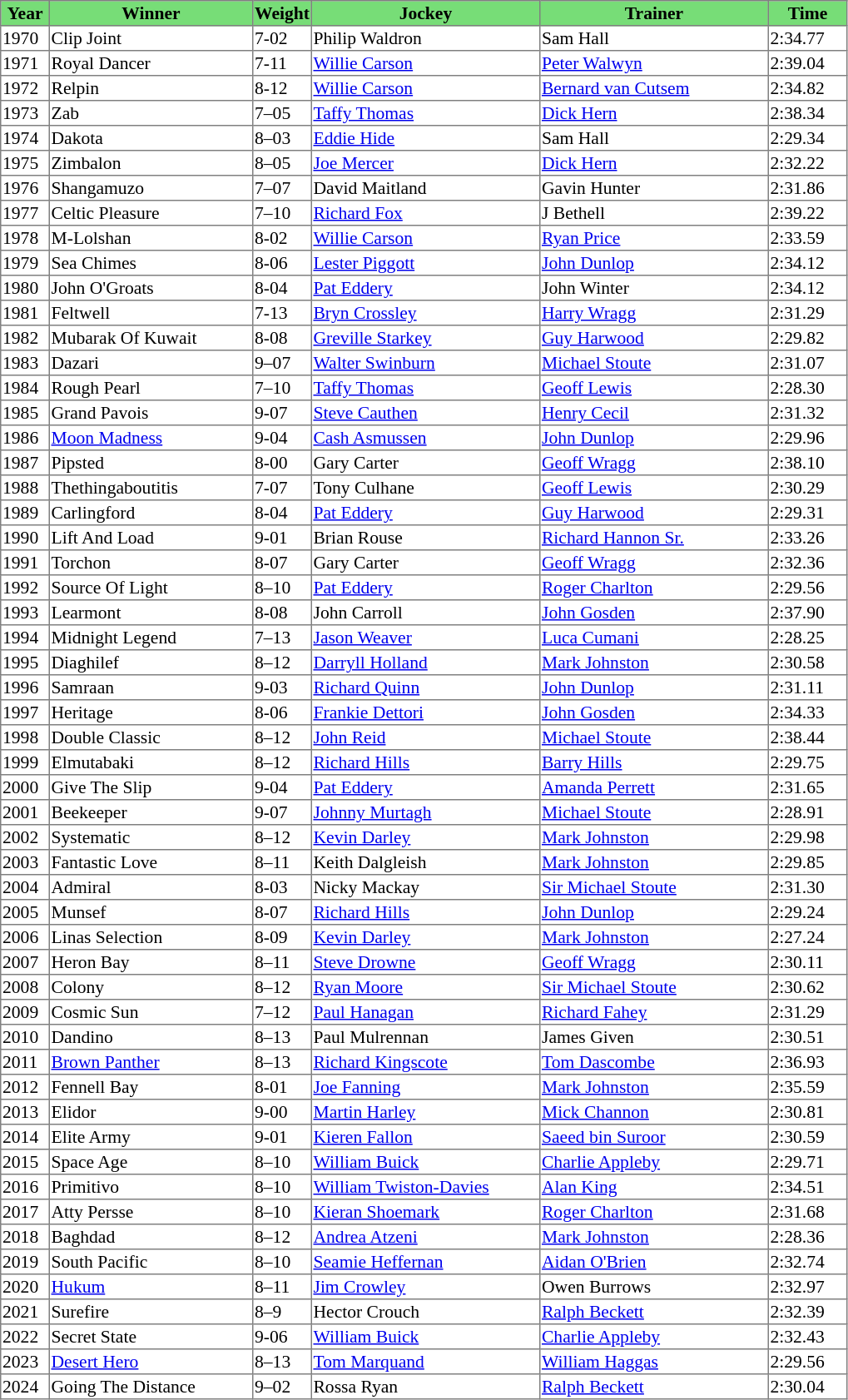<table class = "sortable" | border="1" style="border-collapse: collapse; font-size:90%">
<tr bgcolor="#77dd77" align="center">
<th style="width:36px"><strong>Year</strong></th>
<th style="width:160px"><strong>Winner</strong></th>
<th style="width:40px"><strong>Weight</strong></th>
<th style="width:180px"><strong>Jockey</strong></th>
<th style="width:180px"><strong>Trainer</strong></th>
<th style="width:60px"><strong>Time</strong></th>
</tr>
<tr>
<td>1970</td>
<td>Clip Joint</td>
<td>7-02</td>
<td>Philip Waldron</td>
<td>Sam Hall</td>
<td>2:34.77</td>
</tr>
<tr>
<td>1971</td>
<td>Royal Dancer</td>
<td>7-11</td>
<td><a href='#'>Willie Carson</a></td>
<td><a href='#'>Peter Walwyn</a></td>
<td>2:39.04</td>
</tr>
<tr>
<td>1972</td>
<td>Relpin</td>
<td>8-12</td>
<td><a href='#'>Willie Carson</a></td>
<td><a href='#'>Bernard van Cutsem</a></td>
<td>2:34.82</td>
</tr>
<tr>
<td>1973</td>
<td>Zab</td>
<td>7–05</td>
<td><a href='#'>Taffy Thomas</a></td>
<td><a href='#'>Dick Hern</a></td>
<td>2:38.34</td>
</tr>
<tr>
<td>1974</td>
<td>Dakota</td>
<td>8–03</td>
<td><a href='#'>Eddie Hide</a></td>
<td>Sam Hall</td>
<td>2:29.34</td>
</tr>
<tr>
<td>1975</td>
<td>Zimbalon</td>
<td>8–05</td>
<td><a href='#'>Joe Mercer</a></td>
<td><a href='#'>Dick Hern</a></td>
<td>2:32.22</td>
</tr>
<tr>
<td>1976</td>
<td>Shangamuzo</td>
<td>7–07</td>
<td>David Maitland</td>
<td>Gavin Hunter</td>
<td>2:31.86</td>
</tr>
<tr>
<td>1977</td>
<td>Celtic Pleasure</td>
<td>7–10</td>
<td><a href='#'>Richard Fox</a></td>
<td>J Bethell</td>
<td>2:39.22</td>
</tr>
<tr>
<td>1978</td>
<td>M-Lolshan</td>
<td>8-02</td>
<td><a href='#'>Willie Carson</a></td>
<td><a href='#'>Ryan Price</a></td>
<td>2:33.59</td>
</tr>
<tr>
<td>1979</td>
<td>Sea Chimes</td>
<td>8-06</td>
<td><a href='#'>Lester Piggott</a></td>
<td><a href='#'>John Dunlop</a></td>
<td>2:34.12</td>
</tr>
<tr>
<td>1980</td>
<td>John O'Groats</td>
<td>8-04</td>
<td><a href='#'>Pat Eddery</a></td>
<td>John Winter</td>
<td>2:34.12</td>
</tr>
<tr>
<td>1981</td>
<td>Feltwell</td>
<td>7-13</td>
<td><a href='#'>Bryn Crossley</a></td>
<td><a href='#'>Harry Wragg</a></td>
<td>2:31.29</td>
</tr>
<tr>
<td>1982</td>
<td>Mubarak Of Kuwait</td>
<td>8-08</td>
<td><a href='#'>Greville Starkey</a></td>
<td><a href='#'>Guy Harwood</a></td>
<td>2:29.82</td>
</tr>
<tr>
<td>1983</td>
<td>Dazari</td>
<td>9–07</td>
<td><a href='#'>Walter Swinburn</a></td>
<td><a href='#'>Michael Stoute</a></td>
<td>2:31.07</td>
</tr>
<tr>
<td>1984</td>
<td>Rough Pearl</td>
<td>7–10</td>
<td><a href='#'>Taffy Thomas</a></td>
<td><a href='#'>Geoff Lewis</a></td>
<td>2:28.30</td>
</tr>
<tr>
<td>1985</td>
<td>Grand Pavois</td>
<td>9-07</td>
<td><a href='#'>Steve Cauthen</a></td>
<td><a href='#'>Henry Cecil</a></td>
<td>2:31.32</td>
</tr>
<tr>
<td>1986</td>
<td><a href='#'>Moon Madness</a></td>
<td>9-04</td>
<td><a href='#'>Cash Asmussen</a></td>
<td><a href='#'>John Dunlop</a></td>
<td>2:29.96</td>
</tr>
<tr>
<td>1987</td>
<td>Pipsted</td>
<td>8-00</td>
<td>Gary Carter</td>
<td><a href='#'>Geoff Wragg</a></td>
<td>2:38.10</td>
</tr>
<tr>
<td>1988</td>
<td>Thethingaboutitis</td>
<td>7-07</td>
<td>Tony Culhane</td>
<td><a href='#'>Geoff Lewis</a></td>
<td>2:30.29</td>
</tr>
<tr>
<td>1989</td>
<td>Carlingford</td>
<td>8-04</td>
<td><a href='#'>Pat Eddery</a></td>
<td><a href='#'>Guy Harwood</a></td>
<td>2:29.31</td>
</tr>
<tr>
<td>1990</td>
<td>Lift And Load</td>
<td>9-01</td>
<td>Brian Rouse</td>
<td><a href='#'>Richard Hannon Sr.</a></td>
<td>2:33.26</td>
</tr>
<tr>
<td>1991</td>
<td>Torchon</td>
<td>8-07</td>
<td>Gary Carter</td>
<td><a href='#'>Geoff Wragg</a></td>
<td>2:32.36</td>
</tr>
<tr>
<td>1992</td>
<td>Source Of Light</td>
<td>8–10</td>
<td><a href='#'>Pat Eddery</a></td>
<td><a href='#'>Roger Charlton</a></td>
<td>2:29.56</td>
</tr>
<tr>
<td>1993</td>
<td>Learmont</td>
<td>8-08</td>
<td>John Carroll</td>
<td><a href='#'>John Gosden</a></td>
<td>2:37.90</td>
</tr>
<tr>
<td>1994</td>
<td>Midnight Legend</td>
<td>7–13</td>
<td><a href='#'>Jason Weaver</a></td>
<td><a href='#'>Luca Cumani</a></td>
<td>2:28.25</td>
</tr>
<tr>
<td>1995</td>
<td>Diaghilef</td>
<td>8–12</td>
<td><a href='#'>Darryll Holland</a></td>
<td><a href='#'>Mark Johnston</a></td>
<td>2:30.58</td>
</tr>
<tr>
<td>1996</td>
<td>Samraan</td>
<td>9-03</td>
<td><a href='#'>Richard Quinn</a></td>
<td><a href='#'>John Dunlop</a></td>
<td>2:31.11</td>
</tr>
<tr>
<td>1997</td>
<td>Heritage</td>
<td>8-06</td>
<td><a href='#'>Frankie Dettori</a></td>
<td><a href='#'>John Gosden</a></td>
<td>2:34.33</td>
</tr>
<tr>
<td>1998</td>
<td>Double Classic</td>
<td>8–12</td>
<td><a href='#'>John Reid</a></td>
<td><a href='#'>Michael Stoute</a></td>
<td>2:38.44</td>
</tr>
<tr>
<td>1999</td>
<td>Elmutabaki</td>
<td>8–12</td>
<td><a href='#'>Richard Hills</a></td>
<td><a href='#'>Barry Hills</a></td>
<td>2:29.75</td>
</tr>
<tr>
<td>2000</td>
<td>Give The Slip</td>
<td>9-04</td>
<td><a href='#'>Pat Eddery</a></td>
<td><a href='#'>Amanda Perrett</a></td>
<td>2:31.65</td>
</tr>
<tr>
<td>2001</td>
<td>Beekeeper</td>
<td>9-07</td>
<td><a href='#'>Johnny Murtagh</a></td>
<td><a href='#'>Michael Stoute</a></td>
<td>2:28.91</td>
</tr>
<tr>
<td>2002</td>
<td>Systematic</td>
<td>8–12</td>
<td><a href='#'>Kevin Darley</a></td>
<td><a href='#'>Mark Johnston</a></td>
<td>2:29.98</td>
</tr>
<tr>
<td>2003</td>
<td>Fantastic Love</td>
<td>8–11</td>
<td>Keith Dalgleish</td>
<td><a href='#'>Mark Johnston</a></td>
<td>2:29.85</td>
</tr>
<tr>
<td>2004</td>
<td>Admiral</td>
<td>8-03</td>
<td>Nicky Mackay</td>
<td><a href='#'>Sir Michael Stoute</a></td>
<td>2:31.30</td>
</tr>
<tr>
<td>2005</td>
<td>Munsef </td>
<td>8-07</td>
<td><a href='#'>Richard Hills</a></td>
<td><a href='#'>John Dunlop</a></td>
<td>2:29.24</td>
</tr>
<tr>
<td>2006</td>
<td>Linas Selection</td>
<td>8-09</td>
<td><a href='#'>Kevin Darley</a></td>
<td><a href='#'>Mark Johnston</a></td>
<td>2:27.24</td>
</tr>
<tr>
<td>2007</td>
<td>Heron Bay</td>
<td>8–11</td>
<td><a href='#'>Steve Drowne</a></td>
<td><a href='#'>Geoff Wragg</a></td>
<td>2:30.11</td>
</tr>
<tr>
<td>2008</td>
<td>Colony</td>
<td>8–12</td>
<td><a href='#'>Ryan Moore</a></td>
<td><a href='#'>Sir Michael Stoute</a></td>
<td>2:30.62</td>
</tr>
<tr>
<td>2009</td>
<td>Cosmic Sun</td>
<td>7–12</td>
<td><a href='#'>Paul Hanagan</a></td>
<td><a href='#'>Richard Fahey</a></td>
<td>2:31.29</td>
</tr>
<tr>
<td>2010</td>
<td>Dandino</td>
<td>8–13</td>
<td>Paul Mulrennan</td>
<td>James Given</td>
<td>2:30.51</td>
</tr>
<tr>
<td>2011</td>
<td><a href='#'>Brown Panther</a></td>
<td>8–13</td>
<td><a href='#'>Richard Kingscote</a></td>
<td><a href='#'>Tom Dascombe</a></td>
<td>2:36.93</td>
</tr>
<tr>
<td>2012</td>
<td>Fennell Bay</td>
<td>8-01</td>
<td><a href='#'>Joe Fanning</a></td>
<td><a href='#'>Mark Johnston</a></td>
<td>2:35.59</td>
</tr>
<tr>
<td>2013</td>
<td>Elidor</td>
<td>9-00</td>
<td><a href='#'>Martin Harley</a></td>
<td><a href='#'>Mick Channon</a></td>
<td>2:30.81</td>
</tr>
<tr>
<td>2014</td>
<td>Elite Army</td>
<td>9-01</td>
<td><a href='#'>Kieren Fallon</a></td>
<td><a href='#'>Saeed bin Suroor</a></td>
<td>2:30.59</td>
</tr>
<tr>
<td>2015</td>
<td>Space Age</td>
<td>8–10</td>
<td><a href='#'>William Buick</a></td>
<td><a href='#'>Charlie Appleby</a></td>
<td>2:29.71</td>
</tr>
<tr>
<td>2016</td>
<td>Primitivo</td>
<td>8–10</td>
<td><a href='#'>William Twiston-Davies</a></td>
<td><a href='#'>Alan King</a></td>
<td>2:34.51</td>
</tr>
<tr>
<td>2017</td>
<td>Atty Persse</td>
<td>8–10</td>
<td><a href='#'>Kieran Shoemark</a></td>
<td><a href='#'>Roger Charlton</a></td>
<td>2:31.68</td>
</tr>
<tr>
<td>2018</td>
<td>Baghdad</td>
<td>8–12</td>
<td><a href='#'>Andrea Atzeni</a></td>
<td><a href='#'>Mark Johnston</a></td>
<td>2:28.36</td>
</tr>
<tr>
<td>2019</td>
<td>South Pacific</td>
<td>8–10</td>
<td><a href='#'>Seamie Heffernan</a></td>
<td><a href='#'>Aidan O'Brien</a></td>
<td>2:32.74</td>
</tr>
<tr>
<td>2020</td>
<td><a href='#'>Hukum</a></td>
<td>8–11</td>
<td><a href='#'>Jim Crowley</a></td>
<td>Owen Burrows</td>
<td>2:32.97</td>
</tr>
<tr>
<td>2021</td>
<td>Surefire</td>
<td>8–9</td>
<td>Hector Crouch</td>
<td><a href='#'>Ralph Beckett</a></td>
<td>2:32.39</td>
</tr>
<tr>
<td>2022</td>
<td>Secret State</td>
<td>9-06</td>
<td><a href='#'>William Buick</a></td>
<td><a href='#'>Charlie Appleby</a></td>
<td>2:32.43</td>
</tr>
<tr>
<td>2023</td>
<td><a href='#'>Desert Hero</a></td>
<td>8–13</td>
<td><a href='#'>Tom Marquand</a></td>
<td><a href='#'>William Haggas</a></td>
<td>2:29.56</td>
</tr>
<tr>
<td>2024</td>
<td>Going The Distance</td>
<td>9–02</td>
<td>Rossa Ryan</td>
<td><a href='#'>Ralph Beckett</a></td>
<td>2:30.04</td>
</tr>
</table>
